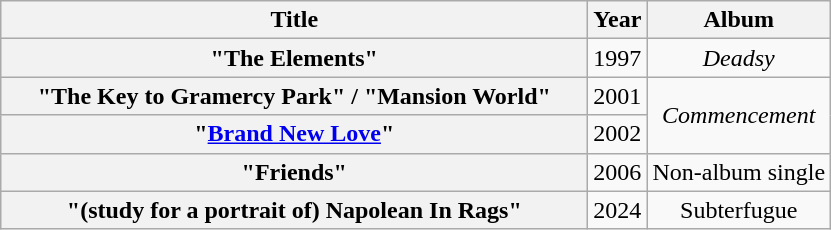<table class="wikitable plainrowheaders" style="text-align:center;">
<tr>
<th scope="col" style="width:24em;">Title</th>
<th scope="col">Year</th>
<th scope="col">Album</th>
</tr>
<tr>
<th scope="row">"The Elements"</th>
<td>1997</td>
<td><em>Deadsy</em></td>
</tr>
<tr>
<th scope="row">"The Key to Gramercy Park" / "Mansion World"</th>
<td>2001</td>
<td rowspan="2"><em>Commencement</em></td>
</tr>
<tr>
<th scope="row">"<a href='#'>Brand New Love</a>"</th>
<td>2002</td>
</tr>
<tr>
<th scope="row">"Friends"</th>
<td>2006</td>
<td>Non-album single</td>
</tr>
<tr>
<th scope="row">"(study for a portrait of) Napolean In Rags"</th>
<td>2024</td>
<td>Subterfugue</td>
</tr>
</table>
